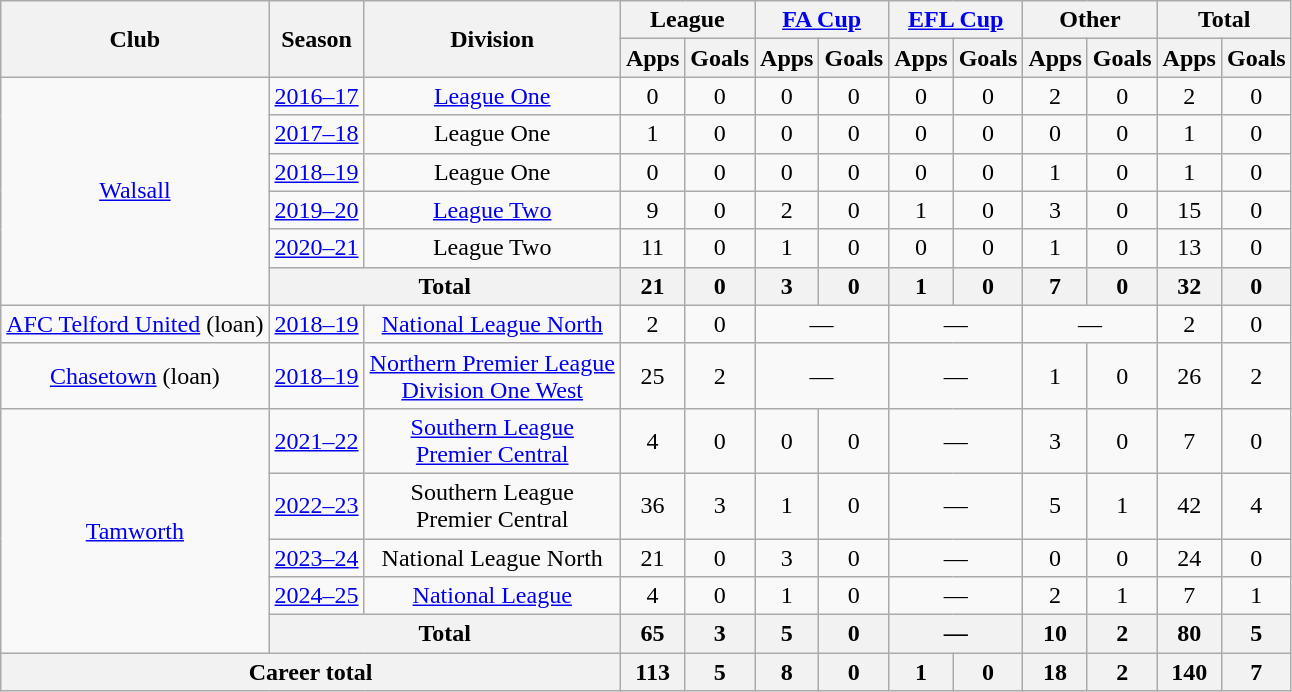<table class="wikitable" style="text-align:center;">
<tr>
<th rowspan="2">Club</th>
<th rowspan="2">Season</th>
<th rowspan="2">Division</th>
<th colspan="2">League</th>
<th colspan="2"><a href='#'>FA Cup</a></th>
<th colspan="2"><a href='#'>EFL Cup</a></th>
<th colspan="2">Other</th>
<th colspan="2">Total</th>
</tr>
<tr>
<th>Apps</th>
<th>Goals</th>
<th>Apps</th>
<th>Goals</th>
<th>Apps</th>
<th>Goals</th>
<th>Apps</th>
<th>Goals</th>
<th>Apps</th>
<th>Goals</th>
</tr>
<tr>
<td rowspan="6"><a href='#'>Walsall</a></td>
<td><a href='#'>2016–17</a></td>
<td><a href='#'>League One</a></td>
<td>0</td>
<td>0</td>
<td>0</td>
<td>0</td>
<td>0</td>
<td>0</td>
<td>2</td>
<td>0</td>
<td>2</td>
<td>0</td>
</tr>
<tr>
<td><a href='#'>2017–18</a></td>
<td>League One</td>
<td>1</td>
<td>0</td>
<td>0</td>
<td>0</td>
<td>0</td>
<td>0</td>
<td>0</td>
<td>0</td>
<td>1</td>
<td>0</td>
</tr>
<tr>
<td><a href='#'>2018–19</a></td>
<td>League One</td>
<td>0</td>
<td>0</td>
<td>0</td>
<td>0</td>
<td>0</td>
<td>0</td>
<td>1</td>
<td>0</td>
<td>1</td>
<td>0</td>
</tr>
<tr>
<td><a href='#'>2019–20</a></td>
<td><a href='#'>League Two</a></td>
<td>9</td>
<td>0</td>
<td>2</td>
<td>0</td>
<td>1</td>
<td>0</td>
<td>3</td>
<td>0</td>
<td>15</td>
<td>0</td>
</tr>
<tr>
<td><a href='#'>2020–21</a></td>
<td>League Two</td>
<td>11</td>
<td>0</td>
<td>1</td>
<td>0</td>
<td>0</td>
<td>0</td>
<td>1</td>
<td>0</td>
<td>13</td>
<td>0</td>
</tr>
<tr>
<th colspan="2">Total</th>
<th>21</th>
<th>0</th>
<th>3</th>
<th>0</th>
<th>1</th>
<th>0</th>
<th>7</th>
<th>0</th>
<th>32</th>
<th>0</th>
</tr>
<tr>
<td><a href='#'>AFC Telford United</a> (loan)</td>
<td><a href='#'>2018–19</a></td>
<td><a href='#'>National League North</a></td>
<td>2</td>
<td>0</td>
<td colspan="2">—</td>
<td colspan="2">—</td>
<td colspan="2">—</td>
<td>2</td>
<td>0</td>
</tr>
<tr>
<td><a href='#'>Chasetown</a> (loan)</td>
<td><a href='#'>2018–19</a></td>
<td><a href='#'>Northern Premier League<br>Division One West</a></td>
<td>25</td>
<td>2</td>
<td colspan="2">—</td>
<td colspan="2">—</td>
<td>1</td>
<td>0</td>
<td>26</td>
<td>2</td>
</tr>
<tr>
<td rowspan="5"><a href='#'>Tamworth</a></td>
<td><a href='#'>2021–22</a></td>
<td><a href='#'>Southern League<br>Premier Central</a></td>
<td>4</td>
<td>0</td>
<td>0</td>
<td>0</td>
<td colspan="2">—</td>
<td>3</td>
<td>0</td>
<td>7</td>
<td>0</td>
</tr>
<tr>
<td><a href='#'>2022–23</a></td>
<td>Southern League<br>Premier Central</td>
<td>36</td>
<td>3</td>
<td>1</td>
<td>0</td>
<td colspan="2">—</td>
<td>5</td>
<td>1</td>
<td>42</td>
<td>4</td>
</tr>
<tr>
<td><a href='#'>2023–24</a></td>
<td>National League North</td>
<td>21</td>
<td>0</td>
<td>3</td>
<td>0</td>
<td colspan="2">—</td>
<td>0</td>
<td>0</td>
<td>24</td>
<td>0</td>
</tr>
<tr>
<td><a href='#'>2024–25</a></td>
<td><a href='#'>National League</a></td>
<td>4</td>
<td>0</td>
<td>1</td>
<td>0</td>
<td colspan="2">—</td>
<td>2</td>
<td>1</td>
<td>7</td>
<td>1</td>
</tr>
<tr>
<th colspan="2">Total</th>
<th>65</th>
<th>3</th>
<th>5</th>
<th>0</th>
<th colspan="2">—</th>
<th>10</th>
<th>2</th>
<th>80</th>
<th>5</th>
</tr>
<tr>
<th colspan="3">Career total</th>
<th>113</th>
<th>5</th>
<th>8</th>
<th>0</th>
<th>1</th>
<th>0</th>
<th>18</th>
<th>2</th>
<th>140</th>
<th>7</th>
</tr>
</table>
